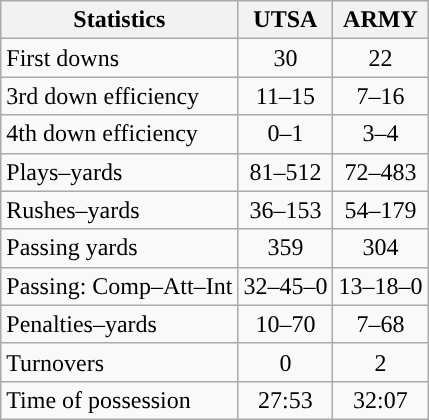<table class="wikitable">
<tr>
<th>Statistics</th>
<th>UTSA</th>
<th>ARMY</th>
</tr>
<tr>
<td>First downs</td>
<td align=center>30</td>
<td align=center>22</td>
</tr>
<tr>
<td>3rd down efficiency</td>
<td align=center>11–15</td>
<td align=center>7–16</td>
</tr>
<tr>
<td>4th down efficiency</td>
<td align=center>0–1</td>
<td align=center>3–4</td>
</tr>
<tr>
<td>Plays–yards</td>
<td align=center>81–512</td>
<td align=center>72–483</td>
</tr>
<tr>
<td>Rushes–yards</td>
<td align=center>36–153</td>
<td align=center>54–179</td>
</tr>
<tr>
<td>Passing yards</td>
<td align=center>359</td>
<td align=center>304</td>
</tr>
<tr>
<td>Passing: Comp–Att–Int</td>
<td align=center>32–45–0</td>
<td align=center>13–18–0</td>
</tr>
<tr>
<td>Penalties–yards</td>
<td align=center>10–70</td>
<td align=center>7–68</td>
</tr>
<tr>
<td>Turnovers</td>
<td align=center>0</td>
<td align=center>2</td>
</tr>
<tr>
<td>Time of possession</td>
<td align=center>27:53</td>
<td align=center>32:07</td>
</tr>
</table>
